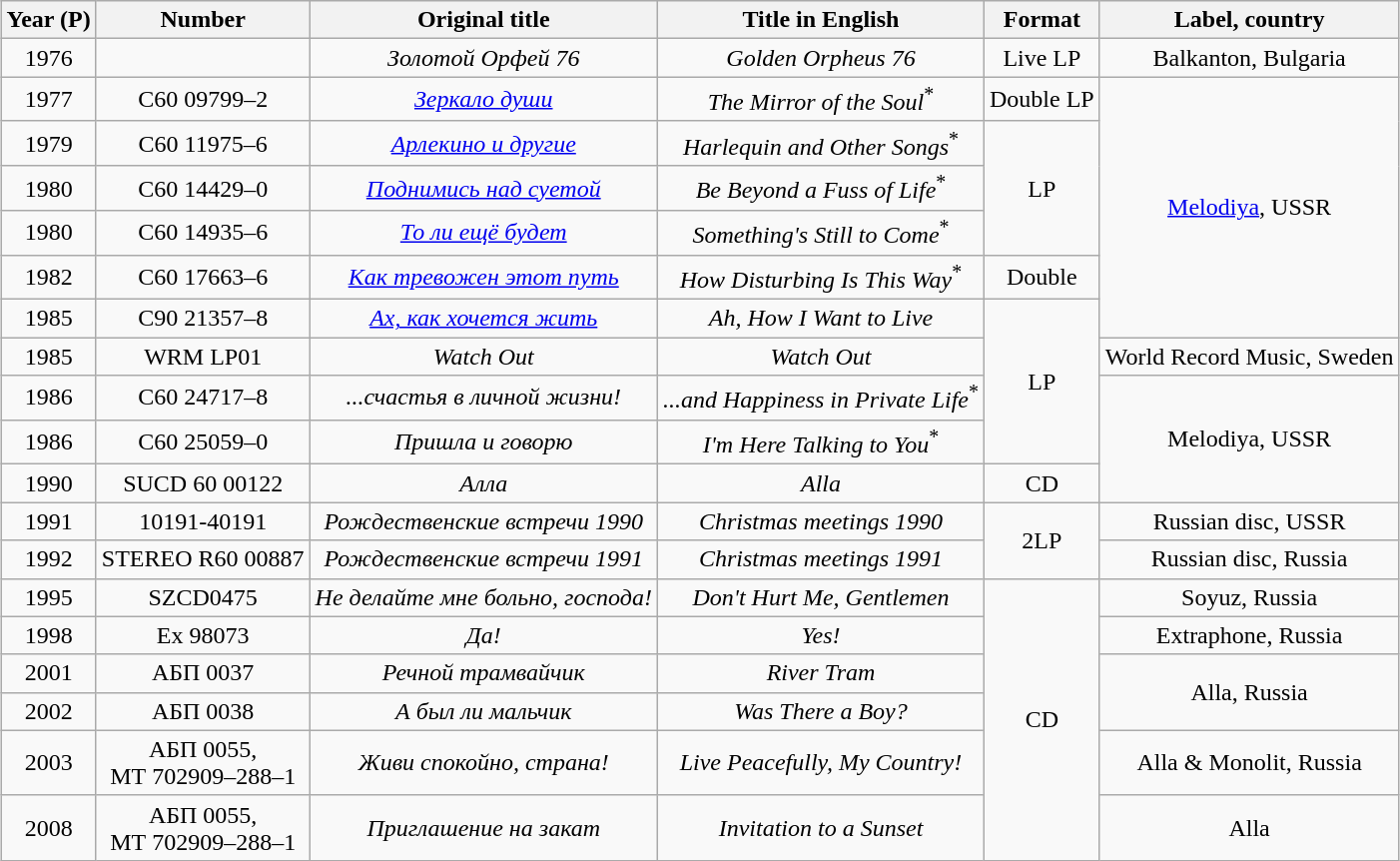<table class="wikitable" style="margin:auto;">
<tr>
<th>Year (P)</th>
<th>Number</th>
<th>Original title</th>
<th>Title in English</th>
<th>Format</th>
<th>Label, country</th>
</tr>
<tr style="text-align:center;">
<td>1976</td>
<td style="text-align:center;"></td>
<td><em>Золотой Орфей 76</em></td>
<td><em>Golden Orpheus 76</em></td>
<td>Live LP</td>
<td>Balkanton, Bulgaria</td>
</tr>
<tr>
<td style="text-align:center;">1977</td>
<td style="text-align:center;">C60 09799–2</td>
<td style="text-align:center;"><em><a href='#'>Зеркало души</a></em></td>
<td style="text-align:center;"><em>The Mirror of the Soul</em><sup>*</sup></td>
<td style="text-align:center;">Double LP</td>
<td style="text-align:center;" rowspan="6"><a href='#'>Melodiya</a>, USSR</td>
</tr>
<tr style="text-align:center;">
<td>1979</td>
<td>C60 11975–6</td>
<td><em><a href='#'>Арлекино и другие</a></em></td>
<td><em>Harlequin and Other Songs</em><sup>*</sup></td>
<td rowspan="3">LP</td>
</tr>
<tr style="text-align:center;">
<td>1980</td>
<td>C60 14429–0</td>
<td><em><a href='#'>Поднимись над суетой</a></em></td>
<td><em>Be Beyond a Fuss of Life</em><sup>*</sup></td>
</tr>
<tr style="text-align:center;">
<td>1980</td>
<td>C60 14935–6</td>
<td><em><a href='#'>То ли ещё будет</a></em></td>
<td><em>Something's Still to Come</em><sup>*</sup></td>
</tr>
<tr style="text-align:center;">
<td>1982</td>
<td>C60 17663–6</td>
<td><em><a href='#'>Как тревожен этот путь</a></em></td>
<td><em>How Disturbing Is This Way</em><sup>*</sup></td>
<td>Double</td>
</tr>
<tr style="text-align:center;">
<td>1985</td>
<td>C90 21357–8</td>
<td><em><a href='#'>Ах, как хочется жить</a></em></td>
<td><em>Ah, How I Want to Live</em></td>
<td rowspan="4">LP</td>
</tr>
<tr style="text-align:center;">
<td>1985</td>
<td>WRM LP01</td>
<td><em>Watch Out</em></td>
<td><em>Watch Out</em></td>
<td>World Record Music, Sweden</td>
</tr>
<tr style="text-align:center;">
<td>1986</td>
<td>C60 24717–8</td>
<td><em>...счастья в личной жизни!</em></td>
<td><em>...and Happiness in Private Life</em><sup>*</sup></td>
<td rowspan="3">Melodiya, USSR</td>
</tr>
<tr style="text-align:center;">
<td>1986</td>
<td>C60 25059–0</td>
<td><em>Пришла и говорю</em></td>
<td><em>I'm Here Talking to You</em><sup>*</sup></td>
</tr>
<tr style="text-align:center;">
<td>1990</td>
<td>SUCD 60 00122</td>
<td><em>Алла</em></td>
<td><em>Alla</em></td>
<td>CD</td>
</tr>
<tr style="text-align:center;">
<td>1991</td>
<td>10191-40191</td>
<td><em>Рождественские встречи 1990</em></td>
<td><em>Christmas meetings 1990</em></td>
<td rowspan="2">2LP</td>
<td>Russian disc, USSR</td>
</tr>
<tr style="text-align:center;">
<td>1992</td>
<td>STEREO R60 00887</td>
<td><em>Рождественские встречи 1991</em></td>
<td><em>Christmas meetings 1991</em></td>
<td>Russian disc, Russia</td>
</tr>
<tr style="text-align:center;">
<td>1995</td>
<td>SZCD0475</td>
<td><em>Не делайте мне больно, господа!</em></td>
<td><em>Don't Hurt Me, Gentlemen</em></td>
<td rowspan="6">CD</td>
<td>Soyuz, Russia</td>
</tr>
<tr style="text-align:center;">
<td>1998</td>
<td>Ex 98073</td>
<td><em>Да!</em></td>
<td><em>Yes!</em></td>
<td>Extraphone, Russia</td>
</tr>
<tr style="text-align:center;">
<td>2001</td>
<td>АБП 0037</td>
<td><em>Речной трамвайчик</em></td>
<td><em>River Tram</em></td>
<td rowspan="2">Alla, Russia</td>
</tr>
<tr style="text-align:center;">
<td>2002</td>
<td>АБП 0038</td>
<td><em>А был ли мальчик</em></td>
<td><em>Was There a Boy?</em></td>
</tr>
<tr>
<td style="text-align:center;">2003</td>
<td style="text-align:center;">АБП 0055,<br>МТ 702909–288–1</td>
<td style="text-align:center;"><em>Живи спокойно, страна!</em></td>
<td style="text-align:center;"><em>Live Peacefully, My Country!</em></td>
<td style="text-align:center;">Alla & Monolit, Russia</td>
</tr>
<tr>
<td style="text-align:center;">2008</td>
<td style="text-align:center;">АБП 0055,<br>МТ 702909–288–1</td>
<td style="text-align:center;"><em>Приглашение на закат</em></td>
<td style="text-align:center;"><em>Invitation to a Sunset</em></td>
<td style="text-align:center;">Alla</td>
</tr>
</table>
